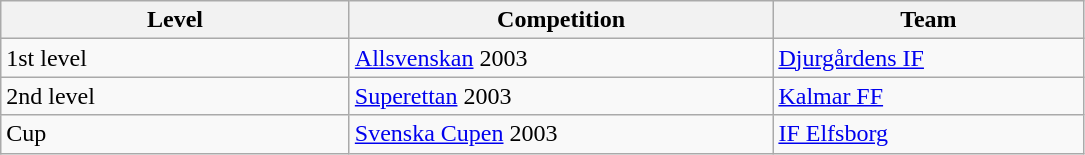<table class="wikitable" style="text-align: left;">
<tr>
<th style="width: 225px;">Level</th>
<th style="width: 275px;">Competition</th>
<th style="width: 200px;">Team</th>
</tr>
<tr>
<td>1st level</td>
<td><a href='#'>Allsvenskan</a> 2003</td>
<td><a href='#'>Djurgårdens IF</a></td>
</tr>
<tr>
<td>2nd level</td>
<td><a href='#'>Superettan</a> 2003</td>
<td><a href='#'>Kalmar FF</a></td>
</tr>
<tr>
<td>Cup</td>
<td><a href='#'>Svenska Cupen</a> 2003</td>
<td><a href='#'>IF Elfsborg</a></td>
</tr>
</table>
